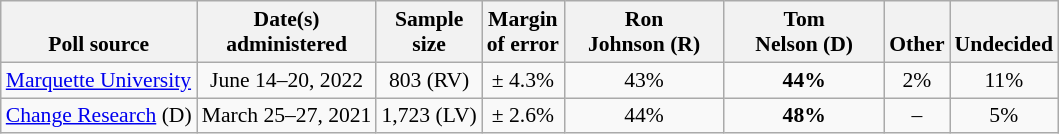<table class="wikitable" style="font-size:90%;text-align:center;">
<tr style="vertical-align:bottom">
<th>Poll source</th>
<th>Date(s)<br>administered</th>
<th>Sample<br>size</th>
<th>Margin<br>of error</th>
<th style="width:100px;">Ron<br>Johnson (R)</th>
<th style="width:100px;">Tom<br>Nelson (D)</th>
<th>Other</th>
<th>Undecided</th>
</tr>
<tr>
<td style="text-align:left;"><a href='#'>Marquette University</a></td>
<td>June 14–20, 2022</td>
<td>803 (RV)</td>
<td>± 4.3%</td>
<td>43%</td>
<td><strong>44%</strong></td>
<td>2%</td>
<td>11%</td>
</tr>
<tr>
<td style="text-align:left;"><a href='#'>Change Research</a> (D)</td>
<td>March 25–27, 2021</td>
<td>1,723 (LV)</td>
<td>± 2.6%</td>
<td>44%</td>
<td><strong>48%</strong></td>
<td>–</td>
<td>5%</td>
</tr>
</table>
